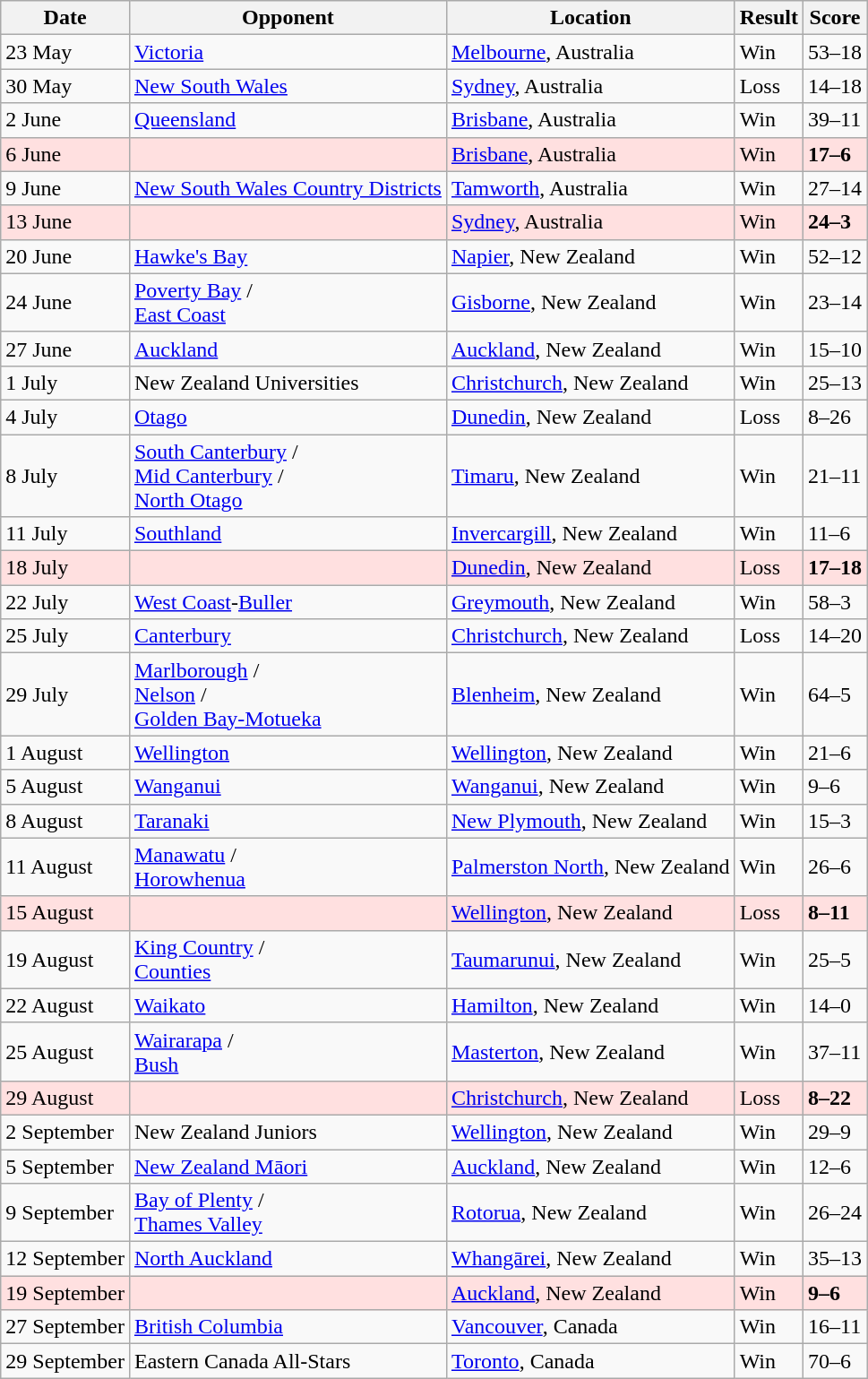<table class="wikitable sortable">
<tr>
<th>Date</th>
<th>Opponent</th>
<th>Location</th>
<th>Result</th>
<th>Score</th>
</tr>
<tr>
<td>23 May</td>
<td> <a href='#'>Victoria</a></td>
<td><a href='#'>Melbourne</a>, Australia</td>
<td>Win</td>
<td>53–18</td>
</tr>
<tr>
<td>30 May</td>
<td> <a href='#'>New South Wales</a></td>
<td><a href='#'>Sydney</a>, Australia</td>
<td>Loss</td>
<td>14–18</td>
</tr>
<tr>
<td>2 June</td>
<td> <a href='#'>Queensland</a></td>
<td><a href='#'>Brisbane</a>, Australia</td>
<td>Win</td>
<td>39–11</td>
</tr>
<tr style="background:#ffe0e0">
<td>6 June</td>
<td></td>
<td><a href='#'>Brisbane</a>, Australia</td>
<td>Win</td>
<td><strong>17–6</strong></td>
</tr>
<tr>
<td>9 June</td>
<td> <a href='#'>New South Wales Country Districts</a></td>
<td><a href='#'>Tamworth</a>, Australia</td>
<td>Win</td>
<td>27–14</td>
</tr>
<tr style="background:#ffe0e0">
<td>13 June</td>
<td></td>
<td><a href='#'>Sydney</a>, Australia</td>
<td>Win</td>
<td><strong>24–3</strong></td>
</tr>
<tr>
<td>20 June</td>
<td><a href='#'>Hawke's Bay</a></td>
<td><a href='#'>Napier</a>, New Zealand</td>
<td>Win</td>
<td>52–12</td>
</tr>
<tr>
<td>24 June</td>
<td><a href='#'>Poverty Bay</a> /<br><a href='#'>East Coast</a></td>
<td><a href='#'>Gisborne</a>, New Zealand</td>
<td>Win</td>
<td>23–14</td>
</tr>
<tr>
<td>27 June</td>
<td><a href='#'>Auckland</a></td>
<td><a href='#'>Auckland</a>, New Zealand</td>
<td>Win</td>
<td>15–10</td>
</tr>
<tr>
<td>1 July</td>
<td>New Zealand Universities</td>
<td><a href='#'>Christchurch</a>, New Zealand</td>
<td>Win</td>
<td>25–13</td>
</tr>
<tr>
<td>4 July</td>
<td><a href='#'>Otago</a></td>
<td><a href='#'>Dunedin</a>, New Zealand</td>
<td>Loss</td>
<td>8–26</td>
</tr>
<tr>
<td>8 July</td>
<td><a href='#'>South Canterbury</a> /<br><a href='#'>Mid Canterbury</a> /<br><a href='#'>North Otago</a></td>
<td><a href='#'>Timaru</a>, New Zealand</td>
<td>Win</td>
<td>21–11</td>
</tr>
<tr>
<td>11 July</td>
<td><a href='#'>Southland</a></td>
<td><a href='#'>Invercargill</a>, New Zealand</td>
<td>Win</td>
<td>11–6</td>
</tr>
<tr style="background:#ffe0e0">
<td>18 July</td>
<td></td>
<td><a href='#'>Dunedin</a>, New Zealand</td>
<td>Loss</td>
<td><strong>17–18</strong></td>
</tr>
<tr>
<td>22 July</td>
<td><a href='#'>West Coast</a>-<a href='#'>Buller</a></td>
<td><a href='#'>Greymouth</a>, New Zealand</td>
<td>Win</td>
<td>58–3</td>
</tr>
<tr>
<td>25 July</td>
<td><a href='#'>Canterbury</a></td>
<td><a href='#'>Christchurch</a>, New Zealand</td>
<td>Loss</td>
<td>14–20</td>
</tr>
<tr>
<td>29 July</td>
<td><a href='#'>Marlborough</a> /<br><a href='#'>Nelson</a> /<br><a href='#'>Golden Bay-Motueka</a></td>
<td><a href='#'>Blenheim</a>, New Zealand</td>
<td>Win</td>
<td>64–5</td>
</tr>
<tr>
<td>1 August</td>
<td><a href='#'>Wellington</a></td>
<td><a href='#'>Wellington</a>, New Zealand</td>
<td>Win</td>
<td>21–6</td>
</tr>
<tr>
<td>5 August</td>
<td><a href='#'>Wanganui</a></td>
<td><a href='#'>Wanganui</a>, New Zealand</td>
<td>Win</td>
<td>9–6</td>
</tr>
<tr>
<td>8 August</td>
<td><a href='#'>Taranaki</a></td>
<td><a href='#'>New Plymouth</a>, New Zealand</td>
<td>Win</td>
<td>15–3</td>
</tr>
<tr>
<td>11 August</td>
<td><a href='#'>Manawatu</a> /<br><a href='#'>Horowhenua</a></td>
<td><a href='#'>Palmerston North</a>, New Zealand</td>
<td>Win</td>
<td>26–6</td>
</tr>
<tr style="background:#ffe0e0">
<td>15 August</td>
<td></td>
<td><a href='#'>Wellington</a>, New Zealand</td>
<td>Loss</td>
<td><strong>8–11</strong></td>
</tr>
<tr>
<td>19 August</td>
<td><a href='#'>King Country</a> /<br><a href='#'>Counties</a></td>
<td><a href='#'>Taumarunui</a>, New Zealand</td>
<td>Win</td>
<td>25–5</td>
</tr>
<tr>
<td>22 August</td>
<td><a href='#'>Waikato</a></td>
<td><a href='#'>Hamilton</a>, New Zealand</td>
<td>Win</td>
<td>14–0</td>
</tr>
<tr>
<td>25 August</td>
<td><a href='#'>Wairarapa</a> /<br><a href='#'>Bush</a></td>
<td><a href='#'>Masterton</a>, New Zealand</td>
<td>Win</td>
<td>37–11</td>
</tr>
<tr style="background:#ffe0e0">
<td>29 August</td>
<td></td>
<td><a href='#'>Christchurch</a>, New Zealand</td>
<td>Loss</td>
<td><strong>8–22</strong></td>
</tr>
<tr>
<td>2 September</td>
<td>New Zealand Juniors</td>
<td><a href='#'>Wellington</a>, New Zealand</td>
<td>Win</td>
<td>29–9</td>
</tr>
<tr>
<td>5 September</td>
<td> <a href='#'>New Zealand Māori</a></td>
<td><a href='#'>Auckland</a>, New Zealand</td>
<td>Win</td>
<td>12–6</td>
</tr>
<tr>
<td>9 September</td>
<td><a href='#'>Bay of Plenty</a> /<br><a href='#'>Thames Valley</a></td>
<td><a href='#'>Rotorua</a>, New Zealand</td>
<td>Win</td>
<td>26–24</td>
</tr>
<tr>
<td>12 September</td>
<td><a href='#'>North Auckland</a></td>
<td><a href='#'>Whangārei</a>, New Zealand</td>
<td>Win</td>
<td>35–13</td>
</tr>
<tr style="background:#ffe0e0">
<td>19 September</td>
<td></td>
<td><a href='#'>Auckland</a>, New Zealand</td>
<td>Win</td>
<td><strong>9–6</strong></td>
</tr>
<tr>
<td>27 September</td>
<td><a href='#'>British Columbia</a></td>
<td><a href='#'>Vancouver</a>, Canada</td>
<td>Win</td>
<td>16–11</td>
</tr>
<tr>
<td>29 September</td>
<td>Eastern Canada All-Stars</td>
<td><a href='#'>Toronto</a>, Canada</td>
<td>Win</td>
<td>70–6</td>
</tr>
</table>
